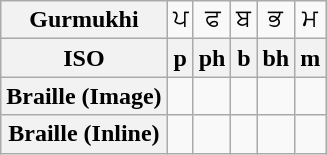<table class="wikitable Unicode" style="text-align:center;">
<tr>
<th>Gurmukhi</th>
<td>ਪ</td>
<td>ਫ</td>
<td>ਬ</td>
<td>ਭ</td>
<td>ਮ</td>
</tr>
<tr>
<th>ISO</th>
<th>p</th>
<th>ph</th>
<th>b</th>
<th>bh</th>
<th>m</th>
</tr>
<tr>
<th>Braille (Image)</th>
<td></td>
<td></td>
<td></td>
<td></td>
<td></td>
</tr>
<tr>
<th>Braille (Inline)</th>
<td></td>
<td></td>
<td></td>
<td></td>
<td></td>
</tr>
</table>
